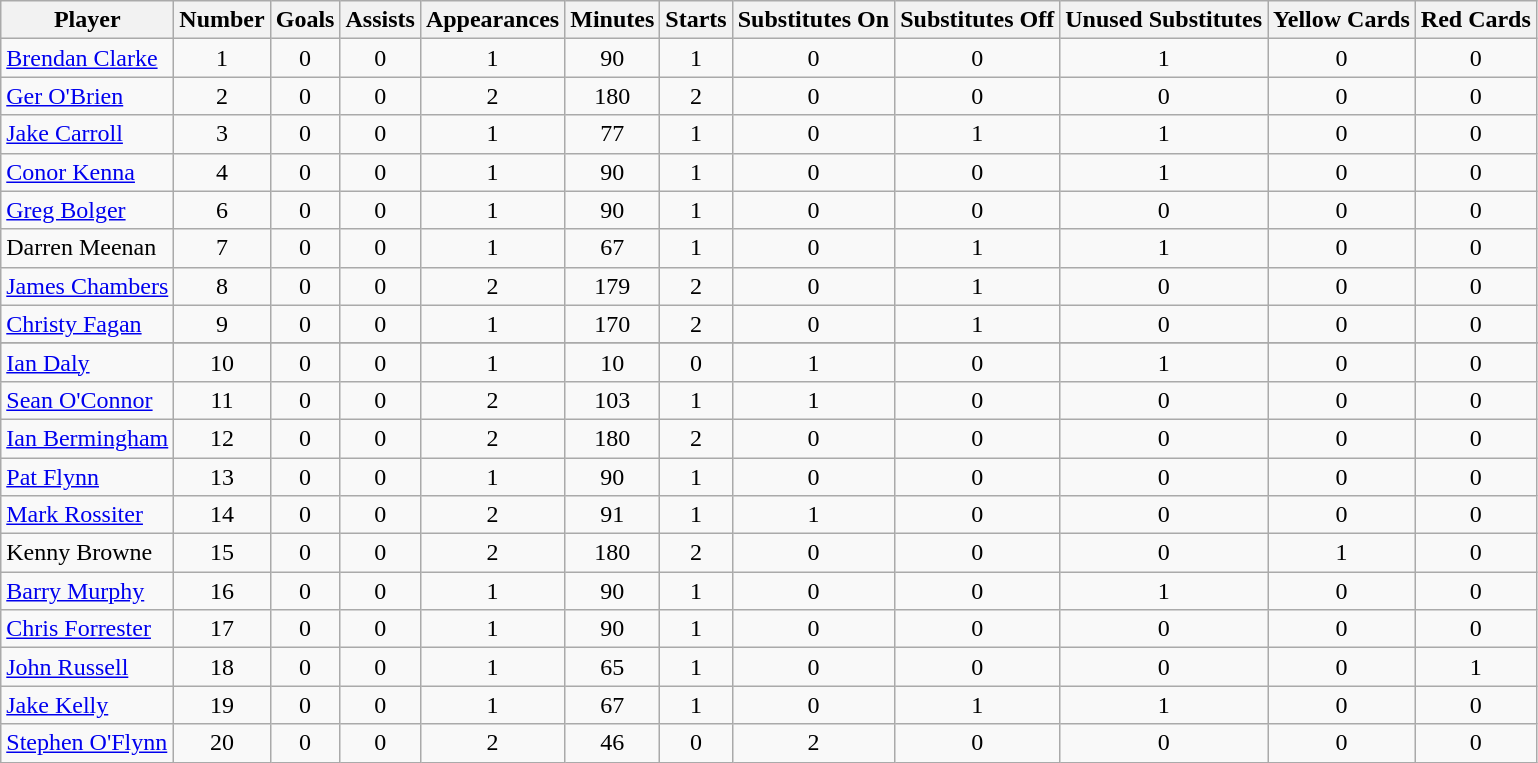<table class="wikitable">
<tr>
<th>Player</th>
<th>Number</th>
<th>Goals</th>
<th>Assists</th>
<th>Appearances</th>
<th>Minutes</th>
<th>Starts</th>
<th>Substitutes On</th>
<th>Substitutes Off</th>
<th>Unused Substitutes</th>
<th>Yellow Cards</th>
<th>Red Cards</th>
</tr>
<tr>
<td> <a href='#'>Brendan Clarke</a></td>
<td align=center>1</td>
<td align=center>0</td>
<td align=center>0</td>
<td align=center>1</td>
<td align=center>90</td>
<td align=center>1</td>
<td align=center>0</td>
<td align=center>0</td>
<td align=center>1</td>
<td align=center>0</td>
<td align=center>0</td>
</tr>
<tr>
<td> <a href='#'>Ger O'Brien</a></td>
<td align=center>2</td>
<td align=center>0</td>
<td align=center>0</td>
<td align=center>2</td>
<td align=center>180</td>
<td align=center>2</td>
<td align=center>0</td>
<td align=center>0</td>
<td align=center>0</td>
<td align=center>0</td>
<td align=center>0</td>
</tr>
<tr>
<td> <a href='#'>Jake Carroll</a></td>
<td align=center>3</td>
<td align=center>0</td>
<td align=center>0</td>
<td align=center>1</td>
<td align=center>77</td>
<td align=center>1</td>
<td align=center>0</td>
<td align=center>1</td>
<td align=center>1</td>
<td align=center>0</td>
<td align=center>0</td>
</tr>
<tr>
<td> <a href='#'>Conor Kenna</a></td>
<td align=center>4</td>
<td align=center>0</td>
<td align=center>0</td>
<td align=center>1</td>
<td align=center>90</td>
<td align=center>1</td>
<td align=center>0</td>
<td align=center>0</td>
<td align=center>1</td>
<td align=center>0</td>
<td align=center>0</td>
</tr>
<tr>
<td> <a href='#'>Greg Bolger</a></td>
<td align=center>6</td>
<td align=center>0</td>
<td align=center>0</td>
<td align=center>1</td>
<td align=center>90</td>
<td align=center>1</td>
<td align=center>0</td>
<td align=center>0</td>
<td align=center>0</td>
<td align=center>0</td>
<td align=center>0</td>
</tr>
<tr>
<td> Darren Meenan</td>
<td align=center>7</td>
<td align=center>0</td>
<td align=center>0</td>
<td align=center>1</td>
<td align=center>67</td>
<td align=center>1</td>
<td align=center>0</td>
<td align=center>1</td>
<td align=center>1</td>
<td align=center>0</td>
<td align=center>0</td>
</tr>
<tr>
<td> <a href='#'>James Chambers</a></td>
<td align=center>8</td>
<td align=center>0</td>
<td align=center>0</td>
<td align=center>2</td>
<td align=center>179</td>
<td align=center>2</td>
<td align=center>0</td>
<td align=center>1</td>
<td align=center>0</td>
<td align=center>0</td>
<td align=center>0</td>
</tr>
<tr>
<td> <a href='#'>Christy Fagan</a></td>
<td align=center>9</td>
<td align=center>0</td>
<td align=center>0</td>
<td align=center>1</td>
<td align=center>170</td>
<td align=center>2</td>
<td align=center>0</td>
<td align=center>1</td>
<td align=center>0</td>
<td align=center>0</td>
<td align=center>0</td>
</tr>
<tr>
</tr>
<tr>
<td> <a href='#'>Ian Daly</a></td>
<td align=center>10</td>
<td align=center>0</td>
<td align=center>0</td>
<td align=center>1</td>
<td align=center>10</td>
<td align=center>0</td>
<td align=center>1</td>
<td align=center>0</td>
<td align=center>1</td>
<td align=center>0</td>
<td align=center>0</td>
</tr>
<tr>
<td> <a href='#'>Sean O'Connor</a></td>
<td align=center>11</td>
<td align=center>0</td>
<td align=center>0</td>
<td align=center>2</td>
<td align=center>103</td>
<td align=center>1</td>
<td align=center>1</td>
<td align=center>0</td>
<td align=center>0</td>
<td align=center>0</td>
<td align=center>0</td>
</tr>
<tr>
<td> <a href='#'>Ian Bermingham</a></td>
<td align=center>12</td>
<td align=center>0</td>
<td align=center>0</td>
<td align=center>2</td>
<td align=center>180</td>
<td align=center>2</td>
<td align=center>0</td>
<td align=center>0</td>
<td align=center>0</td>
<td align=center>0</td>
<td align=center>0</td>
</tr>
<tr>
<td> <a href='#'>Pat Flynn</a></td>
<td align=center>13</td>
<td align=center>0</td>
<td align=center>0</td>
<td align=center>1</td>
<td align=center>90</td>
<td align=center>1</td>
<td align=center>0</td>
<td align=center>0</td>
<td align=center>0</td>
<td align=center>0</td>
<td align=center>0</td>
</tr>
<tr>
<td> <a href='#'>Mark Rossiter</a></td>
<td align=center>14</td>
<td align=center>0</td>
<td align=center>0</td>
<td align=center>2</td>
<td align=center>91</td>
<td align=center>1</td>
<td align=center>1</td>
<td align=center>0</td>
<td align=center>0</td>
<td align=center>0</td>
<td align=center>0</td>
</tr>
<tr>
<td> Kenny Browne</td>
<td align=center>15</td>
<td align=center>0</td>
<td align=center>0</td>
<td align=center>2</td>
<td align=center>180</td>
<td align=center>2</td>
<td align=center>0</td>
<td align=center>0</td>
<td align=center>0</td>
<td align=center>1</td>
<td align=center>0</td>
</tr>
<tr>
<td> <a href='#'>Barry Murphy</a></td>
<td align=center>16</td>
<td align=center>0</td>
<td align=center>0</td>
<td align=center>1</td>
<td align=center>90</td>
<td align=center>1</td>
<td align=center>0</td>
<td align=center>0</td>
<td align=center>1</td>
<td align=center>0</td>
<td align=center>0</td>
</tr>
<tr>
<td> <a href='#'>Chris Forrester</a></td>
<td align=center>17</td>
<td align=center>0</td>
<td align=center>0</td>
<td align=center>1</td>
<td align=center>90</td>
<td align=center>1</td>
<td align=center>0</td>
<td align=center>0</td>
<td align=center>0</td>
<td align=center>0</td>
<td align=center>0</td>
</tr>
<tr>
<td> <a href='#'>John Russell</a></td>
<td align=center>18</td>
<td align=center>0</td>
<td align=center>0</td>
<td align=center>1</td>
<td align=center>65</td>
<td align=center>1</td>
<td align=center>0</td>
<td align=center>0</td>
<td align=center>0</td>
<td align=center>0</td>
<td align=center>1</td>
</tr>
<tr>
<td> <a href='#'>Jake Kelly</a></td>
<td align=center>19</td>
<td align=center>0</td>
<td align=center>0</td>
<td align=center>1</td>
<td align=center>67</td>
<td align=center>1</td>
<td align=center>0</td>
<td align=center>1</td>
<td align=center>1</td>
<td align=center>0</td>
<td align=center>0</td>
</tr>
<tr>
<td> <a href='#'>Stephen O'Flynn</a></td>
<td align=center>20</td>
<td align=center>0</td>
<td align=center>0</td>
<td align=center>2</td>
<td align=center>46</td>
<td align=center>0</td>
<td align=center>2</td>
<td align=center>0</td>
<td align=center>0</td>
<td align=center>0</td>
<td align=center>0</td>
</tr>
</table>
